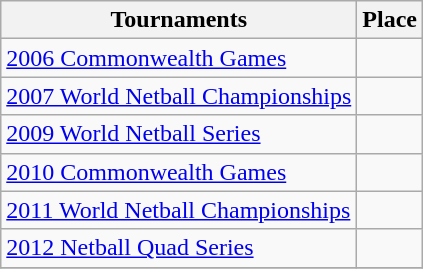<table class="wikitable collapsible">
<tr>
<th>Tournaments</th>
<th>Place</th>
</tr>
<tr>
<td><a href='#'>2006 Commonwealth Games</a></td>
<td></td>
</tr>
<tr>
<td><a href='#'>2007 World Netball Championships</a></td>
<td></td>
</tr>
<tr>
<td><a href='#'>2009 World Netball Series</a></td>
<td></td>
</tr>
<tr>
<td><a href='#'>2010 Commonwealth Games</a></td>
<td></td>
</tr>
<tr>
<td><a href='#'>2011 World Netball Championships</a></td>
<td></td>
</tr>
<tr>
<td><a href='#'>2012 Netball Quad Series</a></td>
<td></td>
</tr>
<tr>
</tr>
</table>
